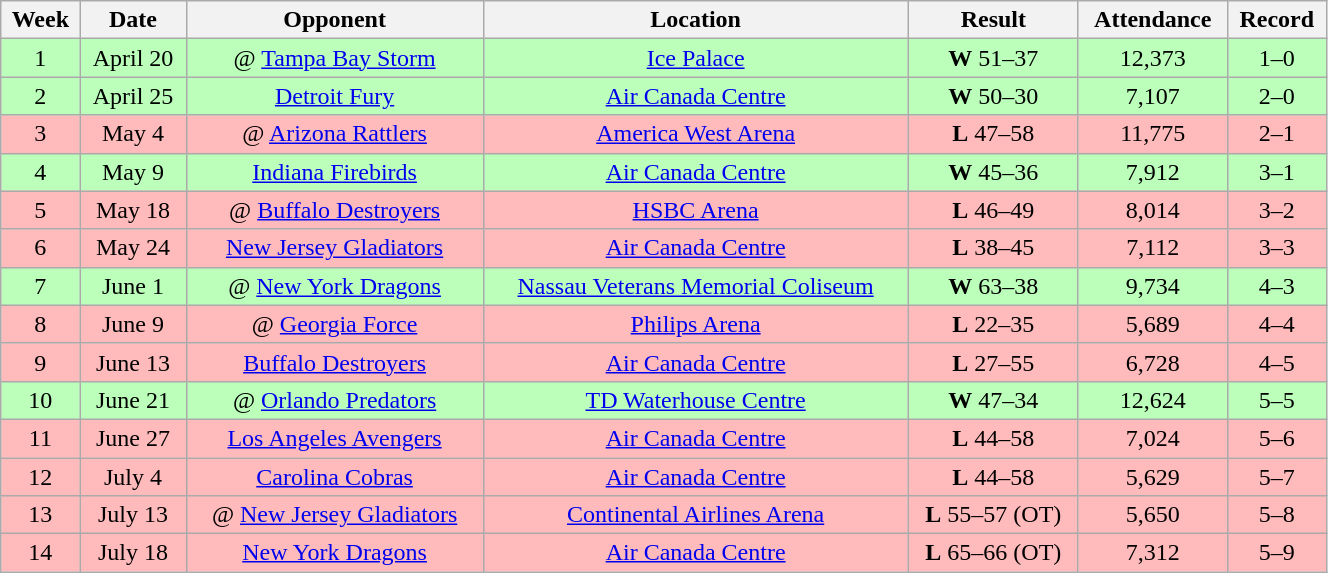<table class="wikitable" width="70%">
<tr align="center">
<th>Week</th>
<th>Date</th>
<th>Opponent</th>
<th>Location</th>
<th>Result</th>
<th>Attendance</th>
<th>Record</th>
</tr>
<tr align="center"  bgcolor="bbffbb">
<td>1</td>
<td>April 20</td>
<td>@ <a href='#'>Tampa Bay Storm</a></td>
<td><a href='#'>Ice Palace</a></td>
<td><strong>W</strong> 51–37</td>
<td>12,373</td>
<td>1–0</td>
</tr>
<tr align="center"  bgcolor="bbffbb">
<td>2</td>
<td>April 25</td>
<td><a href='#'>Detroit Fury</a></td>
<td><a href='#'>Air Canada Centre</a></td>
<td><strong>W</strong> 50–30</td>
<td>7,107</td>
<td>2–0</td>
</tr>
<tr align="center"  bgcolor="ffbbbb">
<td>3</td>
<td>May 4</td>
<td>@ <a href='#'>Arizona Rattlers</a></td>
<td><a href='#'>America West Arena</a></td>
<td><strong>L</strong> 47–58</td>
<td>11,775</td>
<td>2–1</td>
</tr>
<tr align="center"  bgcolor="bbffbb">
<td>4</td>
<td>May 9</td>
<td><a href='#'>Indiana Firebirds</a></td>
<td><a href='#'>Air Canada Centre</a></td>
<td><strong>W</strong> 45–36</td>
<td>7,912</td>
<td>3–1</td>
</tr>
<tr align="center"  bgcolor="ffbbbb">
<td>5</td>
<td>May 18</td>
<td>@ <a href='#'>Buffalo Destroyers</a></td>
<td><a href='#'>HSBC Arena</a></td>
<td><strong>L</strong> 46–49</td>
<td>8,014</td>
<td>3–2</td>
</tr>
<tr align="center"  bgcolor="ffbbbb">
<td>6</td>
<td>May 24</td>
<td><a href='#'>New Jersey Gladiators</a></td>
<td><a href='#'>Air Canada Centre</a></td>
<td><strong>L</strong> 38–45</td>
<td>7,112</td>
<td>3–3</td>
</tr>
<tr align="center"  bgcolor="bbffbb">
<td>7</td>
<td>June 1</td>
<td>@ <a href='#'>New York Dragons</a></td>
<td><a href='#'>Nassau Veterans Memorial Coliseum</a></td>
<td><strong>W</strong> 63–38</td>
<td>9,734</td>
<td>4–3</td>
</tr>
<tr align="center"  bgcolor="ffbbbb">
<td>8</td>
<td>June 9</td>
<td>@ <a href='#'>Georgia Force</a></td>
<td><a href='#'>Philips Arena</a></td>
<td><strong>L</strong> 22–35</td>
<td>5,689</td>
<td>4–4</td>
</tr>
<tr align="center"  bgcolor="ffbbbb">
<td>9</td>
<td>June 13</td>
<td><a href='#'>Buffalo Destroyers</a></td>
<td><a href='#'>Air Canada Centre</a></td>
<td><strong>L</strong> 27–55</td>
<td>6,728</td>
<td>4–5</td>
</tr>
<tr align="center"  bgcolor="bbffbb">
<td>10</td>
<td>June 21</td>
<td>@ <a href='#'>Orlando Predators</a></td>
<td><a href='#'>TD Waterhouse Centre</a></td>
<td><strong>W</strong> 47–34</td>
<td>12,624</td>
<td>5–5</td>
</tr>
<tr align="center"  bgcolor="ffbbbb">
<td>11</td>
<td>June 27</td>
<td><a href='#'>Los Angeles Avengers</a></td>
<td><a href='#'>Air Canada Centre</a></td>
<td><strong>L</strong> 44–58</td>
<td>7,024</td>
<td>5–6</td>
</tr>
<tr align="center"  bgcolor="ffbbbb">
<td>12</td>
<td>July 4</td>
<td><a href='#'>Carolina Cobras</a></td>
<td><a href='#'>Air Canada Centre</a></td>
<td><strong>L</strong> 44–58</td>
<td>5,629</td>
<td>5–7</td>
</tr>
<tr align="center"  bgcolor="ffbbbb">
<td>13</td>
<td>July 13</td>
<td>@ <a href='#'>New Jersey Gladiators</a></td>
<td><a href='#'>Continental Airlines Arena</a></td>
<td><strong>L</strong> 55–57 (OT)</td>
<td>5,650</td>
<td>5–8</td>
</tr>
<tr align="center"  bgcolor="ffbbbb">
<td>14</td>
<td>July 18</td>
<td><a href='#'>New York Dragons</a></td>
<td><a href='#'>Air Canada Centre</a></td>
<td><strong>L</strong> 65–66 (OT)</td>
<td>7,312</td>
<td>5–9</td>
</tr>
</table>
